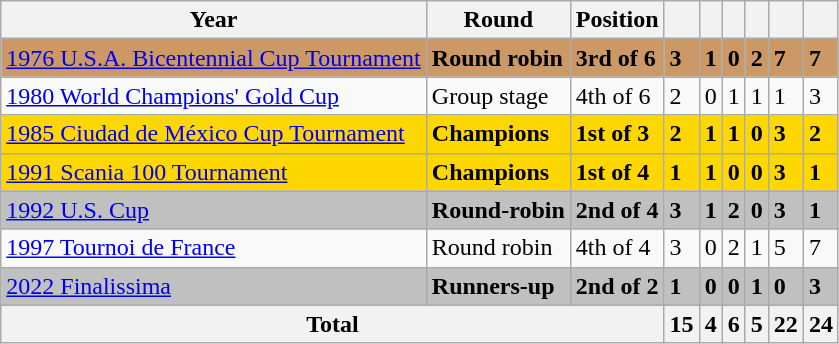<table class="wikitable">
<tr>
<th>Year</th>
<th>Round</th>
<th>Position</th>
<th></th>
<th></th>
<th></th>
<th></th>
<th></th>
<th></th>
</tr>
<tr style="background:#c96;">
<td> <a href='#'>1976 U.S.A. Bicentennial Cup Tournament</a></td>
<td><strong>Round robin</strong></td>
<td><strong>3rd of 6</strong></td>
<td><strong>3</strong></td>
<td><strong>1</strong></td>
<td><strong>0</strong></td>
<td><strong>2</strong></td>
<td><strong>7</strong></td>
<td><strong>7</strong></td>
</tr>
<tr>
<td> <a href='#'>1980 World Champions' Gold Cup</a></td>
<td>Group stage</td>
<td>4th of 6</td>
<td>2</td>
<td>0</td>
<td>1</td>
<td>1</td>
<td>1</td>
<td>3</td>
</tr>
<tr style="background:gold;">
<td> <a href='#'>1985 Ciudad de México Cup Tournament</a></td>
<td><strong>Champions</strong></td>
<td><strong>1st of 3</strong></td>
<td><strong>2</strong></td>
<td><strong>1</strong></td>
<td><strong>1</strong></td>
<td><strong>0</strong></td>
<td><strong>3</strong></td>
<td><strong>2</strong></td>
</tr>
<tr style="background:gold;">
<td> <a href='#'>1991 Scania 100 Tournament</a></td>
<td><strong>Champions</strong></td>
<td><strong>1st of 4</strong></td>
<td><strong>1</strong></td>
<td><strong>1</strong></td>
<td><strong>0</strong></td>
<td><strong>0</strong></td>
<td><strong>3</strong></td>
<td><strong>1</strong></td>
</tr>
<tr style="background:silver;">
<td> <a href='#'>1992 U.S. Cup</a></td>
<td><strong>Round-robin</strong></td>
<td><strong>2nd of 4</strong></td>
<td><strong>3</strong></td>
<td><strong>1</strong></td>
<td><strong>2</strong></td>
<td><strong>0</strong></td>
<td><strong>3</strong></td>
<td><strong>1</strong></td>
</tr>
<tr>
<td> <a href='#'>1997 Tournoi de France</a></td>
<td>Round robin</td>
<td>4th of 4</td>
<td>3</td>
<td>0</td>
<td>2</td>
<td>1</td>
<td>5</td>
<td>7</td>
</tr>
<tr style="background:silver;">
<td> <a href='#'>2022 Finalissima</a></td>
<td><strong>Runners-up</strong></td>
<td><strong>2nd of 2</strong></td>
<td><strong>1</strong></td>
<td><strong>0</strong></td>
<td><strong>0</strong></td>
<td><strong>1</strong></td>
<td><strong>0</strong></td>
<td><strong>3</strong></td>
</tr>
<tr>
<th colspan="3">Total</th>
<th>15</th>
<th>4</th>
<th>6</th>
<th>5</th>
<th>22</th>
<th>24</th>
</tr>
</table>
